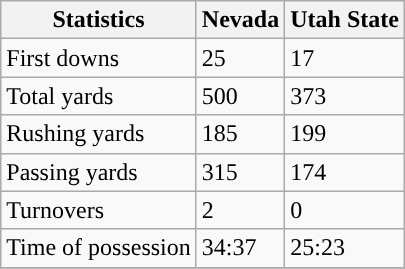<table class="wikitable">
<tr>
<th>Statistics</th>
<th>Nevada</th>
<th>Utah State</th>
</tr>
<tr>
<td>First downs</td>
<td>25</td>
<td>17</td>
</tr>
<tr>
<td>Total yards</td>
<td>500</td>
<td>373</td>
</tr>
<tr>
<td>Rushing yards</td>
<td>185</td>
<td>199</td>
</tr>
<tr>
<td>Passing yards</td>
<td>315</td>
<td>174</td>
</tr>
<tr>
<td>Turnovers</td>
<td>2</td>
<td>0</td>
</tr>
<tr>
<td>Time of possession</td>
<td>34:37</td>
<td>25:23</td>
</tr>
<tr>
</tr>
</table>
